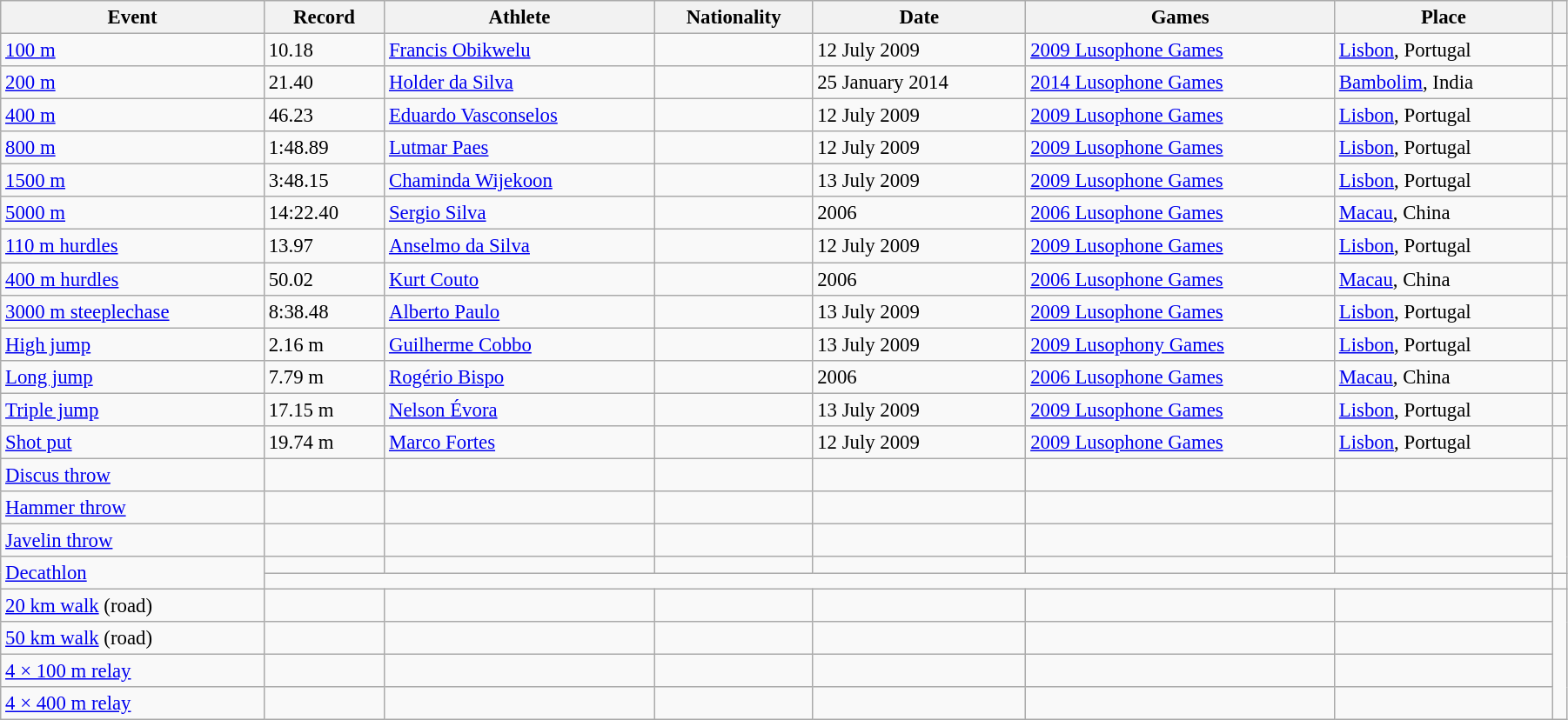<table class="wikitable" style="font-size:95%; width: 95%;">
<tr>
<th>Event</th>
<th>Record</th>
<th>Athlete</th>
<th>Nationality</th>
<th>Date</th>
<th>Games</th>
<th>Place</th>
<th></th>
</tr>
<tr>
<td><a href='#'>100 m</a></td>
<td>10.18 </td>
<td><a href='#'>Francis Obikwelu</a></td>
<td></td>
<td>12 July 2009</td>
<td><a href='#'>2009 Lusophone Games</a></td>
<td><a href='#'>Lisbon</a>, Portugal</td>
<td></td>
</tr>
<tr>
<td><a href='#'>200 m</a></td>
<td>21.40 </td>
<td><a href='#'>Holder da Silva</a></td>
<td></td>
<td>25 January 2014</td>
<td><a href='#'>2014 Lusophone Games</a></td>
<td><a href='#'>Bambolim</a>, India</td>
<td></td>
</tr>
<tr>
<td><a href='#'>400 m</a></td>
<td>46.23</td>
<td><a href='#'>Eduardo Vasconselos</a></td>
<td></td>
<td>12 July 2009</td>
<td><a href='#'>2009 Lusophone Games</a></td>
<td><a href='#'>Lisbon</a>, Portugal</td>
</tr>
<tr>
<td><a href='#'>800 m</a></td>
<td>1:48.89</td>
<td><a href='#'>Lutmar Paes</a></td>
<td></td>
<td>12 July 2009</td>
<td><a href='#'>2009 Lusophone Games</a></td>
<td><a href='#'>Lisbon</a>, Portugal</td>
<td></td>
</tr>
<tr>
<td><a href='#'>1500 m</a></td>
<td>3:48.15</td>
<td><a href='#'>Chaminda Wijekoon</a></td>
<td></td>
<td>13 July 2009</td>
<td><a href='#'>2009 Lusophone Games</a></td>
<td><a href='#'>Lisbon</a>, Portugal</td>
<td></td>
</tr>
<tr>
<td><a href='#'>5000 m</a></td>
<td>14:22.40</td>
<td><a href='#'>Sergio Silva</a></td>
<td></td>
<td>2006</td>
<td><a href='#'>2006 Lusophone Games</a></td>
<td><a href='#'>Macau</a>, China</td>
<td></td>
</tr>
<tr>
<td><a href='#'>110 m hurdles</a></td>
<td>13.97</td>
<td><a href='#'>Anselmo da Silva</a></td>
<td></td>
<td>12 July 2009</td>
<td><a href='#'>2009 Lusophone Games</a></td>
<td><a href='#'>Lisbon</a>, Portugal</td>
<td></td>
</tr>
<tr>
<td><a href='#'>400 m hurdles</a></td>
<td>50.02</td>
<td><a href='#'>Kurt Couto</a></td>
<td></td>
<td>2006</td>
<td><a href='#'>2006 Lusophone Games</a></td>
<td><a href='#'>Macau</a>, China</td>
<td></td>
</tr>
<tr>
<td><a href='#'>3000 m steeplechase</a></td>
<td>8:38.48</td>
<td><a href='#'>Alberto Paulo</a></td>
<td></td>
<td>13 July 2009</td>
<td><a href='#'>2009 Lusophone Games</a></td>
<td><a href='#'>Lisbon</a>, Portugal</td>
<td></td>
</tr>
<tr>
<td><a href='#'>High jump</a></td>
<td>2.16 m</td>
<td><a href='#'>Guilherme Cobbo</a></td>
<td></td>
<td>13 July 2009</td>
<td><a href='#'>2009 Lusophony Games</a></td>
<td><a href='#'>Lisbon</a>, Portugal</td>
<td></td>
</tr>
<tr>
<td><a href='#'>Long jump</a></td>
<td>7.79 m</td>
<td><a href='#'>Rogério Bispo</a></td>
<td></td>
<td>2006</td>
<td><a href='#'>2006 Lusophone Games</a></td>
<td><a href='#'>Macau</a>, China</td>
<td></td>
</tr>
<tr>
<td><a href='#'>Triple jump</a></td>
<td>17.15 m</td>
<td><a href='#'>Nelson Évora</a></td>
<td></td>
<td>13 July 2009</td>
<td><a href='#'>2009 Lusophone Games</a></td>
<td><a href='#'>Lisbon</a>, Portugal</td>
<td></td>
</tr>
<tr>
<td><a href='#'>Shot put</a></td>
<td>19.74 m</td>
<td><a href='#'>Marco Fortes</a></td>
<td></td>
<td>12 July 2009</td>
<td><a href='#'>2009 Lusophone Games</a></td>
<td><a href='#'>Lisbon</a>, Portugal</td>
<td></td>
</tr>
<tr>
<td><a href='#'>Discus throw</a></td>
<td></td>
<td></td>
<td></td>
<td></td>
<td></td>
<td></td>
</tr>
<tr>
<td><a href='#'>Hammer throw</a></td>
<td></td>
<td></td>
<td></td>
<td></td>
<td></td>
<td></td>
</tr>
<tr>
<td><a href='#'>Javelin throw</a></td>
<td></td>
<td></td>
<td></td>
<td></td>
<td></td>
<td></td>
</tr>
<tr>
<td rowspan=2><a href='#'>Decathlon</a></td>
<td></td>
<td></td>
<td></td>
<td></td>
<td></td>
<td></td>
</tr>
<tr>
<td colspan=6></td>
<td></td>
</tr>
<tr>
<td><a href='#'>20 km walk</a> (road)</td>
<td></td>
<td></td>
<td></td>
<td></td>
<td></td>
<td></td>
</tr>
<tr>
<td><a href='#'>50 km walk</a> (road)</td>
<td></td>
<td></td>
<td></td>
<td></td>
<td></td>
<td></td>
</tr>
<tr>
<td><a href='#'>4 × 100 m relay</a></td>
<td></td>
<td></td>
<td></td>
<td></td>
<td></td>
<td></td>
</tr>
<tr>
<td><a href='#'>4 × 400 m relay</a></td>
<td></td>
<td></td>
<td></td>
<td></td>
<td></td>
<td></td>
</tr>
</table>
